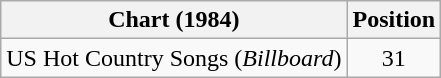<table class="wikitable">
<tr>
<th>Chart (1984)</th>
<th>Position</th>
</tr>
<tr>
<td>US Hot Country Songs (<em>Billboard</em>)</td>
<td align="center">31</td>
</tr>
</table>
